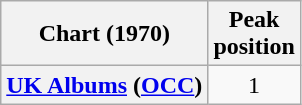<table class="wikitable sortable plainrowheaders">
<tr>
<th scope="col">Chart (1970)</th>
<th scope="col">Peak<br>position</th>
</tr>
<tr>
<th scope="row"><a href='#'>UK Albums</a> (<a href='#'>OCC</a>)</th>
<td align="center">1</td>
</tr>
</table>
